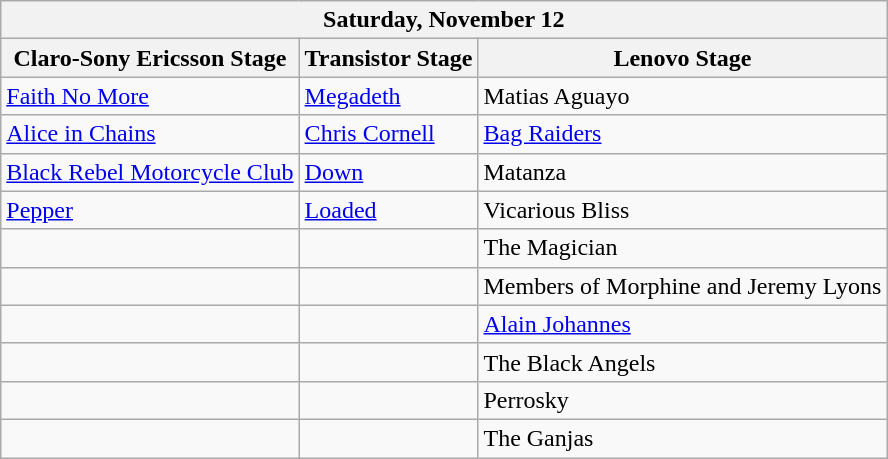<table class="wikitable">
<tr>
<th colspan="3">Saturday, November 12</th>
</tr>
<tr>
<th>Claro-Sony Ericsson Stage</th>
<th>Transistor Stage</th>
<th>Lenovo Stage</th>
</tr>
<tr>
<td><a href='#'>Faith No More</a></td>
<td><a href='#'>Megadeth</a></td>
<td>Matias Aguayo</td>
</tr>
<tr>
<td><a href='#'>Alice in Chains</a></td>
<td><a href='#'>Chris Cornell</a></td>
<td><a href='#'>Bag Raiders</a></td>
</tr>
<tr>
<td><a href='#'>Black Rebel Motorcycle Club</a></td>
<td><a href='#'>Down</a></td>
<td>Matanza</td>
</tr>
<tr>
<td><a href='#'>Pepper</a></td>
<td><a href='#'>Loaded</a></td>
<td>Vicarious Bliss</td>
</tr>
<tr>
<td></td>
<td></td>
<td>The Magician</td>
</tr>
<tr>
<td></td>
<td></td>
<td>Members of Morphine and Jeremy Lyons</td>
</tr>
<tr>
<td></td>
<td></td>
<td><a href='#'>Alain Johannes</a></td>
</tr>
<tr>
<td></td>
<td></td>
<td>The Black Angels</td>
</tr>
<tr>
<td></td>
<td></td>
<td>Perrosky</td>
</tr>
<tr>
<td></td>
<td></td>
<td>The Ganjas</td>
</tr>
</table>
